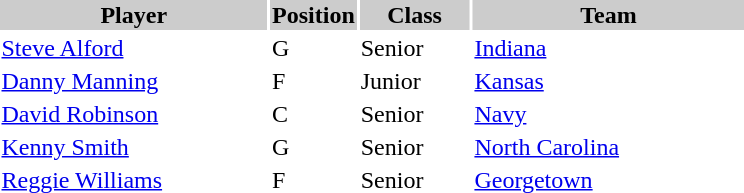<table style="width:500px" "border:'1' 'solid' 'gray'">
<tr>
<th bgcolor="#CCCCCC" style="width:40%">Player</th>
<th bgcolor="#CCCCCC" style="width:4%">Position</th>
<th bgcolor="#CCCCCC" style="width:16%">Class</th>
<th bgcolor="#CCCCCC" style="width:40%">Team</th>
</tr>
<tr>
<td><a href='#'>Steve Alford</a></td>
<td>G</td>
<td>Senior</td>
<td><a href='#'>Indiana</a></td>
</tr>
<tr>
<td><a href='#'>Danny Manning</a></td>
<td>F</td>
<td>Junior</td>
<td><a href='#'>Kansas</a></td>
</tr>
<tr>
<td><a href='#'>David Robinson</a></td>
<td>C</td>
<td>Senior</td>
<td><a href='#'>Navy</a></td>
</tr>
<tr>
<td><a href='#'>Kenny Smith</a></td>
<td>G</td>
<td>Senior</td>
<td><a href='#'>North Carolina</a></td>
</tr>
<tr>
<td><a href='#'>Reggie Williams</a></td>
<td>F</td>
<td>Senior</td>
<td><a href='#'>Georgetown</a></td>
</tr>
</table>
